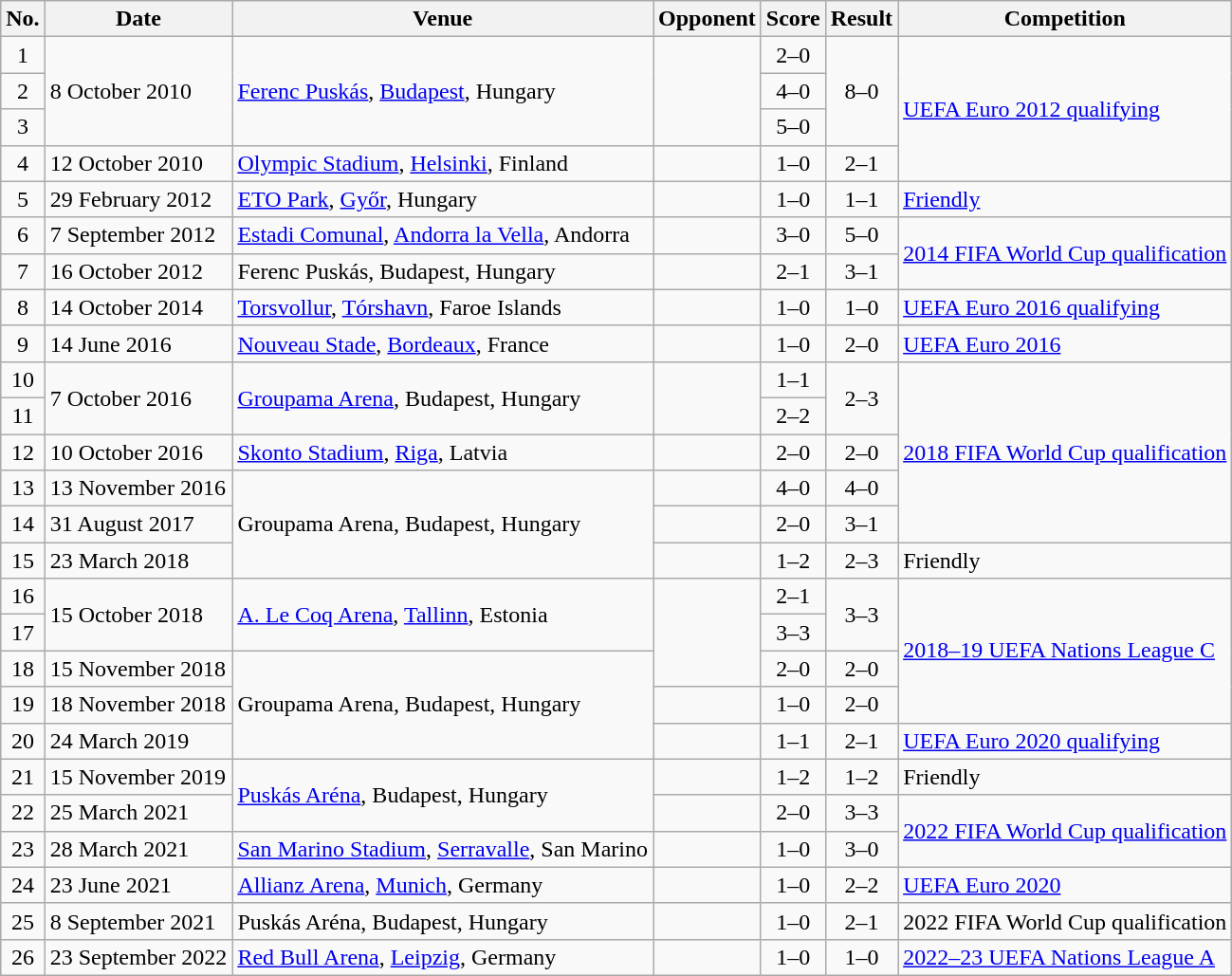<table class="wikitable sortable">
<tr>
<th scope="col">No.</th>
<th scope="col">Date</th>
<th scope="col">Venue</th>
<th scope="col">Opponent</th>
<th scope="col">Score</th>
<th scope="col">Result</th>
<th scope="col">Competition</th>
</tr>
<tr>
<td align="center">1</td>
<td rowspan="3">8 October 2010</td>
<td rowspan="3"><a href='#'>Ferenc Puskás</a>, <a href='#'>Budapest</a>, Hungary</td>
<td rowspan="3"></td>
<td align="center">2–0</td>
<td rowspan=3 align="center">8–0</td>
<td rowspan="4"><a href='#'>UEFA Euro 2012 qualifying</a></td>
</tr>
<tr>
<td align="center">2</td>
<td align="center">4–0</td>
</tr>
<tr>
<td align="center">3</td>
<td align="center">5–0</td>
</tr>
<tr>
<td align="center">4</td>
<td>12 October 2010</td>
<td><a href='#'>Olympic Stadium</a>, <a href='#'>Helsinki</a>, Finland</td>
<td></td>
<td align="center">1–0</td>
<td align="center">2–1</td>
</tr>
<tr>
<td align="center">5</td>
<td>29 February 2012</td>
<td><a href='#'>ETO Park</a>, <a href='#'>Győr</a>, Hungary</td>
<td></td>
<td align="center">1–0</td>
<td align="center">1–1</td>
<td><a href='#'>Friendly</a></td>
</tr>
<tr>
<td align="center">6</td>
<td>7 September 2012</td>
<td><a href='#'>Estadi Comunal</a>, <a href='#'>Andorra la Vella</a>, Andorra</td>
<td></td>
<td align="center">3–0</td>
<td align="center">5–0</td>
<td rowspan="2"><a href='#'>2014 FIFA World Cup qualification</a></td>
</tr>
<tr>
<td align="center">7</td>
<td>16 October 2012</td>
<td>Ferenc Puskás, Budapest, Hungary</td>
<td></td>
<td align="center">2–1</td>
<td align="center">3–1</td>
</tr>
<tr>
<td align="center">8</td>
<td>14 October 2014</td>
<td><a href='#'>Torsvollur</a>, <a href='#'>Tórshavn</a>, Faroe Islands</td>
<td></td>
<td align="center">1–0</td>
<td align="center">1–0</td>
<td><a href='#'>UEFA Euro 2016 qualifying</a></td>
</tr>
<tr>
<td align="center">9</td>
<td>14 June 2016</td>
<td><a href='#'>Nouveau Stade</a>, <a href='#'>Bordeaux</a>, France</td>
<td></td>
<td align="center">1–0</td>
<td align="center">2–0</td>
<td><a href='#'>UEFA Euro 2016</a></td>
</tr>
<tr>
<td align="center">10</td>
<td rowspan="2">7 October 2016</td>
<td rowspan="2"><a href='#'>Groupama Arena</a>, Budapest, Hungary</td>
<td rowspan="2"></td>
<td align="center">1–1</td>
<td rowspan="2" align="center">2–3</td>
<td rowspan="5"><a href='#'>2018 FIFA World Cup qualification</a></td>
</tr>
<tr>
<td align="center">11</td>
<td align="center">2–2</td>
</tr>
<tr>
<td align="center">12</td>
<td>10 October 2016</td>
<td><a href='#'>Skonto Stadium</a>, <a href='#'>Riga</a>, Latvia</td>
<td></td>
<td align="center">2–0</td>
<td align="center">2–0</td>
</tr>
<tr>
<td align="center">13</td>
<td>13 November 2016</td>
<td rowspan="3">Groupama Arena, Budapest, Hungary</td>
<td></td>
<td align="center">4–0</td>
<td align="center">4–0</td>
</tr>
<tr>
<td align="center">14</td>
<td>31 August 2017</td>
<td></td>
<td align="center">2–0</td>
<td align="center">3–1</td>
</tr>
<tr>
<td align="center">15</td>
<td>23 March 2018</td>
<td></td>
<td align="center">1–2</td>
<td align="center">2–3</td>
<td>Friendly</td>
</tr>
<tr>
<td align="center">16</td>
<td rowspan="2">15 October 2018</td>
<td rowspan="2"><a href='#'>A. Le Coq Arena</a>, <a href='#'>Tallinn</a>, Estonia</td>
<td rowspan="3"></td>
<td align="center">2–1</td>
<td rowspan="2" align="center">3–3</td>
<td rowspan=4><a href='#'>2018–19 UEFA Nations League C</a></td>
</tr>
<tr>
<td align="center">17</td>
<td align="center">3–3</td>
</tr>
<tr>
<td align="center">18</td>
<td>15 November 2018</td>
<td rowspan="3">Groupama Arena, Budapest, Hungary</td>
<td align="center">2–0</td>
<td align="center">2–0</td>
</tr>
<tr>
<td align="center">19</td>
<td>18 November 2018</td>
<td></td>
<td align="center">1–0</td>
<td align="center">2–0</td>
</tr>
<tr>
<td align="center">20</td>
<td>24 March 2019</td>
<td></td>
<td align="center">1–1</td>
<td align="center">2–1</td>
<td><a href='#'>UEFA Euro 2020 qualifying</a></td>
</tr>
<tr>
<td align="center">21</td>
<td>15 November 2019</td>
<td rowspan="2"><a href='#'>Puskás Aréna</a>, Budapest, Hungary</td>
<td></td>
<td align="center">1–2</td>
<td align="center">1–2</td>
<td>Friendly</td>
</tr>
<tr>
<td align="center">22</td>
<td>25 March 2021</td>
<td></td>
<td align="center">2–0</td>
<td align="center">3–3</td>
<td rowspan="2"><a href='#'>2022 FIFA World Cup qualification</a></td>
</tr>
<tr>
<td align="center">23</td>
<td>28 March 2021</td>
<td><a href='#'>San Marino Stadium</a>, <a href='#'>Serravalle</a>, San Marino</td>
<td></td>
<td align="center">1–0</td>
<td align="center">3–0</td>
</tr>
<tr>
<td align="center">24</td>
<td>23 June 2021</td>
<td><a href='#'>Allianz Arena</a>, <a href='#'>Munich</a>, Germany</td>
<td></td>
<td align="center">1–0</td>
<td align="center">2–2</td>
<td><a href='#'>UEFA Euro 2020</a></td>
</tr>
<tr>
<td align="center">25</td>
<td>8 September 2021</td>
<td>Puskás Aréna, Budapest, Hungary</td>
<td></td>
<td align="center">1–0</td>
<td align="center">2–1</td>
<td>2022 FIFA World Cup qualification</td>
</tr>
<tr>
<td align="center">26</td>
<td>23 September 2022</td>
<td><a href='#'>Red Bull Arena</a>, <a href='#'>Leipzig</a>, Germany</td>
<td></td>
<td align="center">1–0</td>
<td align="center">1–0</td>
<td><a href='#'>2022–23 UEFA Nations League A</a></td>
</tr>
</table>
